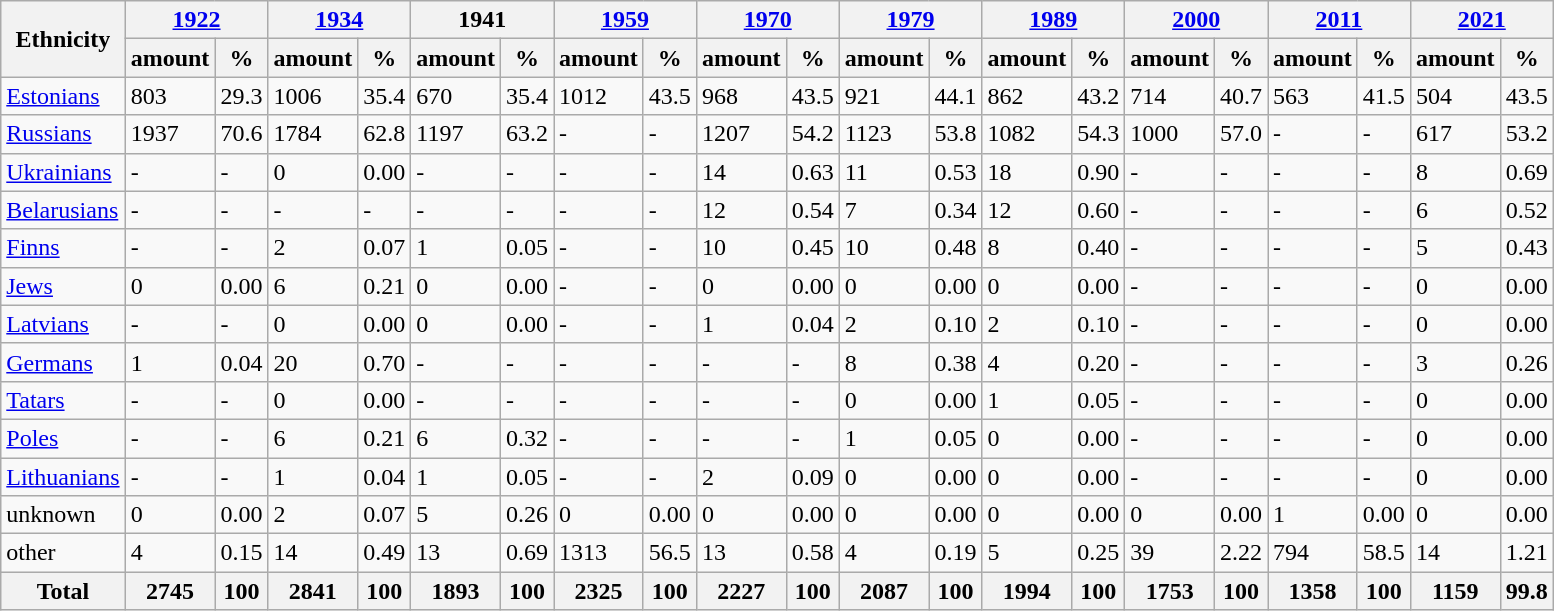<table class="wikitable sortable">
<tr>
<th rowspan="2">Ethnicity</th>
<th colspan="2"><a href='#'>1922</a></th>
<th colspan="2"><a href='#'>1934</a></th>
<th colspan="2">1941</th>
<th colspan="2"><a href='#'>1959</a></th>
<th colspan="2"><a href='#'>1970</a></th>
<th colspan="2"><a href='#'>1979</a></th>
<th colspan="2"><a href='#'>1989</a></th>
<th colspan="2"><a href='#'>2000</a></th>
<th colspan="2"><a href='#'>2011</a></th>
<th colspan="2"><a href='#'>2021</a></th>
</tr>
<tr>
<th>amount</th>
<th>%</th>
<th>amount</th>
<th>%</th>
<th>amount</th>
<th>%</th>
<th>amount</th>
<th>%</th>
<th>amount</th>
<th>%</th>
<th>amount</th>
<th>%</th>
<th>amount</th>
<th>%</th>
<th>amount</th>
<th>%</th>
<th>amount</th>
<th>%</th>
<th>amount</th>
<th>%</th>
</tr>
<tr>
<td><a href='#'>Estonians</a></td>
<td>803</td>
<td>29.3</td>
<td>1006</td>
<td>35.4</td>
<td>670</td>
<td>35.4</td>
<td>1012</td>
<td>43.5</td>
<td>968</td>
<td>43.5</td>
<td>921</td>
<td>44.1</td>
<td>862</td>
<td>43.2</td>
<td>714</td>
<td>40.7</td>
<td>563</td>
<td>41.5</td>
<td>504</td>
<td>43.5</td>
</tr>
<tr>
<td><a href='#'>Russians</a></td>
<td>1937</td>
<td>70.6</td>
<td>1784</td>
<td>62.8</td>
<td>1197</td>
<td>63.2</td>
<td>-</td>
<td>-</td>
<td>1207</td>
<td>54.2</td>
<td>1123</td>
<td>53.8</td>
<td>1082</td>
<td>54.3</td>
<td>1000</td>
<td>57.0</td>
<td>-</td>
<td>-</td>
<td>617</td>
<td>53.2</td>
</tr>
<tr>
<td><a href='#'>Ukrainians</a></td>
<td>-</td>
<td>-</td>
<td>0</td>
<td>0.00</td>
<td>-</td>
<td>-</td>
<td>-</td>
<td>-</td>
<td>14</td>
<td>0.63</td>
<td>11</td>
<td>0.53</td>
<td>18</td>
<td>0.90</td>
<td>-</td>
<td>-</td>
<td>-</td>
<td>-</td>
<td>8</td>
<td>0.69</td>
</tr>
<tr>
<td><a href='#'>Belarusians</a></td>
<td>-</td>
<td>-</td>
<td>-</td>
<td>-</td>
<td>-</td>
<td>-</td>
<td>-</td>
<td>-</td>
<td>12</td>
<td>0.54</td>
<td>7</td>
<td>0.34</td>
<td>12</td>
<td>0.60</td>
<td>-</td>
<td>-</td>
<td>-</td>
<td>-</td>
<td>6</td>
<td>0.52</td>
</tr>
<tr>
<td><a href='#'>Finns</a></td>
<td>-</td>
<td>-</td>
<td>2</td>
<td>0.07</td>
<td>1</td>
<td>0.05</td>
<td>-</td>
<td>-</td>
<td>10</td>
<td>0.45</td>
<td>10</td>
<td>0.48</td>
<td>8</td>
<td>0.40</td>
<td>-</td>
<td>-</td>
<td>-</td>
<td>-</td>
<td>5</td>
<td>0.43</td>
</tr>
<tr>
<td><a href='#'>Jews</a></td>
<td>0</td>
<td>0.00</td>
<td>6</td>
<td>0.21</td>
<td>0</td>
<td>0.00</td>
<td>-</td>
<td>-</td>
<td>0</td>
<td>0.00</td>
<td>0</td>
<td>0.00</td>
<td>0</td>
<td>0.00</td>
<td>-</td>
<td>-</td>
<td>-</td>
<td>-</td>
<td>0</td>
<td>0.00</td>
</tr>
<tr>
<td><a href='#'>Latvians</a></td>
<td>-</td>
<td>-</td>
<td>0</td>
<td>0.00</td>
<td>0</td>
<td>0.00</td>
<td>-</td>
<td>-</td>
<td>1</td>
<td>0.04</td>
<td>2</td>
<td>0.10</td>
<td>2</td>
<td>0.10</td>
<td>-</td>
<td>-</td>
<td>-</td>
<td>-</td>
<td>0</td>
<td>0.00</td>
</tr>
<tr>
<td><a href='#'>Germans</a></td>
<td>1</td>
<td>0.04</td>
<td>20</td>
<td>0.70</td>
<td>-</td>
<td>-</td>
<td>-</td>
<td>-</td>
<td>-</td>
<td>-</td>
<td>8</td>
<td>0.38</td>
<td>4</td>
<td>0.20</td>
<td>-</td>
<td>-</td>
<td>-</td>
<td>-</td>
<td>3</td>
<td>0.26</td>
</tr>
<tr>
<td><a href='#'>Tatars</a></td>
<td>-</td>
<td>-</td>
<td>0</td>
<td>0.00</td>
<td>-</td>
<td>-</td>
<td>-</td>
<td>-</td>
<td>-</td>
<td>-</td>
<td>0</td>
<td>0.00</td>
<td>1</td>
<td>0.05</td>
<td>-</td>
<td>-</td>
<td>-</td>
<td>-</td>
<td>0</td>
<td>0.00</td>
</tr>
<tr>
<td><a href='#'>Poles</a></td>
<td>-</td>
<td>-</td>
<td>6</td>
<td>0.21</td>
<td>6</td>
<td>0.32</td>
<td>-</td>
<td>-</td>
<td>-</td>
<td>-</td>
<td>1</td>
<td>0.05</td>
<td>0</td>
<td>0.00</td>
<td>-</td>
<td>-</td>
<td>-</td>
<td>-</td>
<td>0</td>
<td>0.00</td>
</tr>
<tr>
<td><a href='#'>Lithuanians</a></td>
<td>-</td>
<td>-</td>
<td>1</td>
<td>0.04</td>
<td>1</td>
<td>0.05</td>
<td>-</td>
<td>-</td>
<td>2</td>
<td>0.09</td>
<td>0</td>
<td>0.00</td>
<td>0</td>
<td>0.00</td>
<td>-</td>
<td>-</td>
<td>-</td>
<td>-</td>
<td>0</td>
<td>0.00</td>
</tr>
<tr>
<td>unknown</td>
<td>0</td>
<td>0.00</td>
<td>2</td>
<td>0.07</td>
<td>5</td>
<td>0.26</td>
<td>0</td>
<td>0.00</td>
<td>0</td>
<td>0.00</td>
<td>0</td>
<td>0.00</td>
<td>0</td>
<td>0.00</td>
<td>0</td>
<td>0.00</td>
<td>1</td>
<td>0.00</td>
<td>0</td>
<td>0.00</td>
</tr>
<tr>
<td>other</td>
<td>4</td>
<td>0.15</td>
<td>14</td>
<td>0.49</td>
<td>13</td>
<td>0.69</td>
<td>1313</td>
<td>56.5</td>
<td>13</td>
<td>0.58</td>
<td>4</td>
<td>0.19</td>
<td>5</td>
<td>0.25</td>
<td>39</td>
<td>2.22</td>
<td>794</td>
<td>58.5</td>
<td>14</td>
<td>1.21</td>
</tr>
<tr>
<th>Total</th>
<th>2745</th>
<th>100</th>
<th>2841</th>
<th>100</th>
<th>1893</th>
<th>100</th>
<th>2325</th>
<th>100</th>
<th>2227</th>
<th>100</th>
<th>2087</th>
<th>100</th>
<th>1994</th>
<th>100</th>
<th>1753</th>
<th>100</th>
<th>1358</th>
<th>100</th>
<th>1159</th>
<th>99.8</th>
</tr>
</table>
